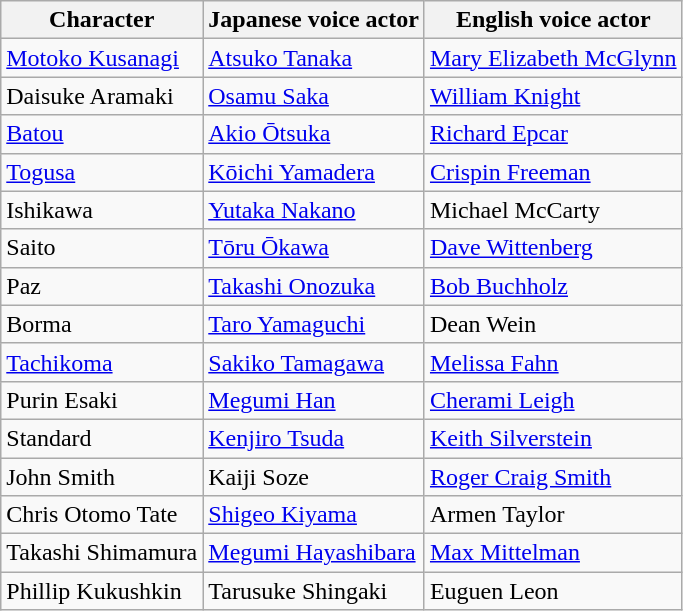<table class="wikitable">
<tr>
<th>Character</th>
<th>Japanese voice actor</th>
<th>English voice actor</th>
</tr>
<tr>
<td><a href='#'>Motoko Kusanagi</a></td>
<td><a href='#'>Atsuko Tanaka</a></td>
<td><a href='#'>Mary Elizabeth McGlynn</a></td>
</tr>
<tr>
<td>Daisuke Aramaki</td>
<td><a href='#'>Osamu Saka</a></td>
<td><a href='#'>William Knight</a></td>
</tr>
<tr>
<td><a href='#'>Batou</a></td>
<td><a href='#'>Akio Ōtsuka</a></td>
<td><a href='#'>Richard Epcar</a></td>
</tr>
<tr>
<td><a href='#'>Togusa</a></td>
<td><a href='#'>Kōichi Yamadera</a></td>
<td><a href='#'>Crispin Freeman</a></td>
</tr>
<tr>
<td>Ishikawa</td>
<td><a href='#'>Yutaka Nakano</a></td>
<td>Michael McCarty</td>
</tr>
<tr>
<td>Saito</td>
<td><a href='#'>Tōru Ōkawa</a></td>
<td><a href='#'>Dave Wittenberg</a></td>
</tr>
<tr>
<td>Paz</td>
<td><a href='#'>Takashi Onozuka</a></td>
<td><a href='#'>Bob Buchholz</a></td>
</tr>
<tr>
<td>Borma</td>
<td><a href='#'>Taro Yamaguchi</a></td>
<td>Dean Wein</td>
</tr>
<tr>
<td><a href='#'>Tachikoma</a></td>
<td><a href='#'>Sakiko Tamagawa</a></td>
<td><a href='#'>Melissa Fahn</a></td>
</tr>
<tr>
<td>Purin Esaki</td>
<td><a href='#'>Megumi Han</a></td>
<td><a href='#'>Cherami Leigh</a></td>
</tr>
<tr>
<td>Standard</td>
<td><a href='#'>Kenjiro Tsuda</a></td>
<td><a href='#'>Keith Silverstein</a></td>
</tr>
<tr>
<td>John Smith</td>
<td>Kaiji Soze</td>
<td><a href='#'>Roger Craig Smith</a></td>
</tr>
<tr>
<td>Chris Otomo Tate</td>
<td><a href='#'>Shigeo Kiyama</a></td>
<td>Armen Taylor</td>
</tr>
<tr>
<td>Takashi Shimamura</td>
<td><a href='#'>Megumi Hayashibara</a></td>
<td><a href='#'>Max Mittelman</a></td>
</tr>
<tr>
<td>Phillip Kukushkin</td>
<td>Tarusuke Shingaki</td>
<td>Euguen Leon</td>
</tr>
</table>
